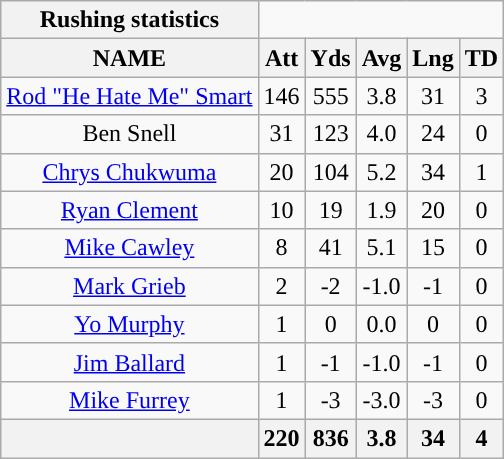<table class="wikitable sortable" style="text-align:center;">
<tr>
<th style="text-align:center;">Rushing statistics</th>
</tr>
<tr>
<th>NAME</th>
<th>Att</th>
<th>Yds</th>
<th>Avg</th>
<th>Lng</th>
<th>TD</th>
</tr>
<tr>
<td><a href='#'>Rod "He Hate Me" Smart</a></td>
<td>146</td>
<td>555</td>
<td>3.8</td>
<td>31</td>
<td>3</td>
</tr>
<tr>
<td>Ben Snell</td>
<td>31</td>
<td>123</td>
<td>4.0</td>
<td>24</td>
<td>0</td>
</tr>
<tr>
<td><a href='#'>Chrys Chukwuma</a></td>
<td>20</td>
<td>104</td>
<td>5.2</td>
<td>34</td>
<td>1</td>
</tr>
<tr>
<td><a href='#'>Ryan Clement</a></td>
<td>10</td>
<td>19</td>
<td>1.9</td>
<td>20</td>
<td>0</td>
</tr>
<tr>
<td><a href='#'>Mike Cawley</a></td>
<td>8</td>
<td>41</td>
<td>5.1</td>
<td>15</td>
<td>0</td>
</tr>
<tr>
<td><a href='#'>Mark Grieb</a></td>
<td>2</td>
<td>-2</td>
<td>-1.0</td>
<td>-1</td>
<td>0</td>
</tr>
<tr>
<td><a href='#'>Yo Murphy</a></td>
<td>1</td>
<td>0</td>
<td>0.0</td>
<td>0</td>
<td>0</td>
</tr>
<tr>
<td><a href='#'>Jim Ballard</a></td>
<td>1</td>
<td>-1</td>
<td>-1.0</td>
<td>-1</td>
<td>0</td>
</tr>
<tr>
<td><a href='#'>Mike Furrey</a></td>
<td>1</td>
<td>-3</td>
<td>-3.0</td>
<td>-3</td>
<td>0</td>
</tr>
<tr>
<th colspan="1"></th>
<th>220</th>
<th>836</th>
<th>3.8</th>
<th>34</th>
<th>4</th>
</tr>
</table>
